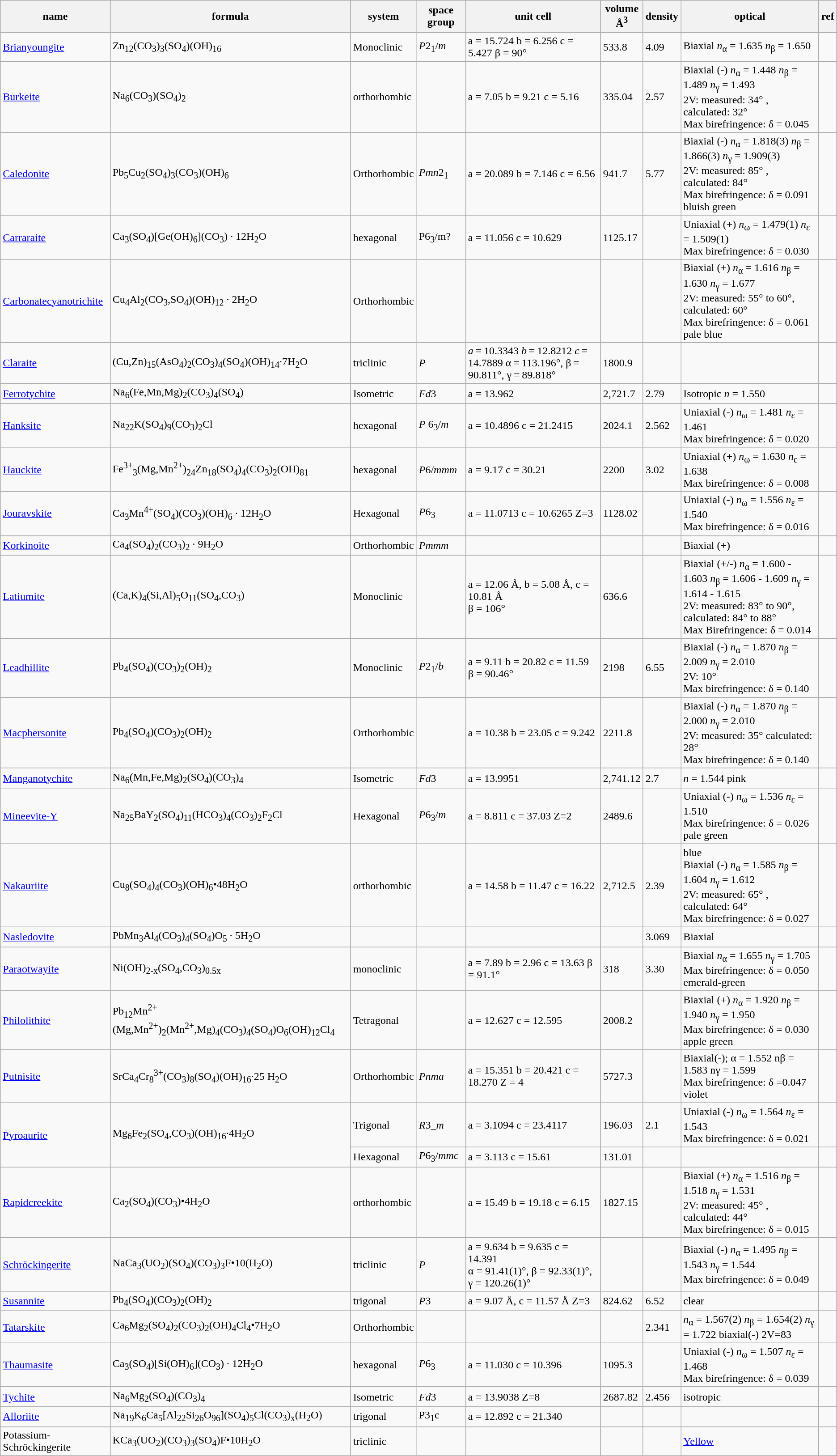<table class="wikitable">
<tr>
<th>name</th>
<th>formula</th>
<th>system</th>
<th>space group</th>
<th>unit cell</th>
<th>volume<br>Å<sup>3</sup></th>
<th>density</th>
<th>optical</th>
<th>ref</th>
</tr>
<tr>
<td><a href='#'>Brianyoungite</a></td>
<td>Zn<sub>12</sub>(CO<sub>3</sub>)<sub>3</sub>(SO<sub>4</sub>)(OH)<sub>16</sub></td>
<td>Monoclinic</td>
<td><em>P</em>2<sub>1</sub>/<em>m</em></td>
<td>a = 15.724 b = 6.256 c = 5.427 β = 90°</td>
<td>533.8</td>
<td>4.09</td>
<td>Biaxial <em>n</em><sub>α</sub> = 1.635 <em>n</em><sub>β</sub> = 1.650</td>
<td></td>
</tr>
<tr>
<td><a href='#'>Burkeite</a></td>
<td>Na<sub>6</sub>(CO<sub>3</sub>)(SO<sub>4</sub>)<sub>2</sub></td>
<td>orthorhombic</td>
<td></td>
<td>a = 7.05 b = 9.21 c = 5.16</td>
<td>335.04</td>
<td>2.57</td>
<td>Biaxial (-) <em>n</em><sub>α</sub> = 1.448 <em>n</em><sub>β</sub> = 1.489 <em>n</em><sub>γ</sub> = 1.493<br>2V: measured: 34° , calculated: 32°<br>Max birefringence: δ = 0.045</td>
<td></td>
</tr>
<tr>
<td><a href='#'>Caledonite</a></td>
<td>Pb<sub>5</sub>Cu<sub>2</sub>(SO<sub>4</sub>)<sub>3</sub>(CO<sub>3</sub>)(OH)<sub>6</sub></td>
<td>Orthorhombic</td>
<td><em>Pmn</em>2<sub>1</sub></td>
<td>a = 20.089 b = 7.146 c = 6.56</td>
<td>941.7</td>
<td>5.77</td>
<td>Biaxial (-) <em>n</em><sub>α</sub> = 1.818(3) <em>n</em><sub>β</sub> = 1.866(3) <em>n</em><sub>γ</sub> = 1.909(3)<br>2V: measured: 85° , calculated: 84°<br>Max birefringence: δ = 0.091<br>bluish green</td>
<td></td>
</tr>
<tr>
<td><a href='#'>Carraraite</a></td>
<td>Ca<sub>3</sub>(SO<sub>4</sub>)[Ge(OH)<sub>6</sub>](CO<sub>3</sub>) · 12H<sub>2</sub>O</td>
<td>hexagonal</td>
<td>P6<sub>3</sub>/m?</td>
<td>a = 11.056  c = 10.629</td>
<td>1125.17</td>
<td></td>
<td>Uniaxial (+) <em>n</em><sub>ω</sub> = 1.479(1) <em>n</em><sub>ε</sub> = 1.509(1)<br>Max birefringence: δ = 0.030</td>
<td></td>
</tr>
<tr>
<td><a href='#'>Carbonatecyanotrichite</a></td>
<td>Cu<sub>4</sub>Al<sub>2</sub>(CO<sub>3</sub>,SO<sub>4</sub>)(OH)<sub>12</sub> · 2H<sub>2</sub>O</td>
<td>Orthorhombic</td>
<td></td>
<td></td>
<td></td>
<td></td>
<td>Biaxial (+) <em>n</em><sub>α</sub> = 1.616 <em>n</em><sub>β</sub> = 1.630 <em>n</em><sub>γ</sub> = 1.677<br>2V: measured: 55°  to 60°, calculated: 60°<br>Max birefringence: δ = 0.061<br>pale blue</td>
<td></td>
</tr>
<tr>
<td><a href='#'>Claraite</a></td>
<td>(Cu,Zn)<sub>15</sub>(AsO<sub>4</sub>)<sub>2</sub>(CO<sub>3</sub>)<sub>4</sub>(SO<sub>4</sub>)(OH)<sub>14</sub>·7H<sub>2</sub>O</td>
<td>triclinic</td>
<td><em>P</em></td>
<td><em>a</em> = 10.3343 <em>b</em> = 12.8212 <em>c</em> = 14.7889 α = 113.196°, β = 90.811°, γ = 89.818°</td>
<td>1800.9</td>
<td></td>
<td></td>
<td></td>
</tr>
<tr>
<td><a href='#'>Ferrotychite</a></td>
<td>Na<sub>6</sub>(Fe,Mn,Mg)<sub>2</sub>(CO<sub>3</sub>)<sub>4</sub>(SO<sub>4</sub>)</td>
<td>Isometric</td>
<td><em>Fd</em>3</td>
<td>a = 13.962</td>
<td>2,721.7</td>
<td>2.79</td>
<td>Isotropic <em>n</em> = 1.550</td>
<td></td>
</tr>
<tr>
<td><a href='#'>Hanksite</a></td>
<td>Na<sub>22</sub>K(SO<sub>4</sub>)<sub>9</sub>(CO<sub>3</sub>)<sub>2</sub>Cl</td>
<td>hexagonal</td>
<td><em>P</em> 6<sub>3</sub>/<em>m</em></td>
<td>a = 10.4896 c  = 21.2415</td>
<td>2024.1</td>
<td>2.562</td>
<td>Uniaxial (-) <em>n</em><sub>ω</sub> = 1.481 <em>n</em><sub>ε</sub> = 1.461<br>Max birefringence: δ = 0.020</td>
<td></td>
</tr>
<tr>
<td><a href='#'>Hauckite</a></td>
<td>Fe<sup>3+</sup><sub>3</sub>(Mg,Mn<sup>2+</sup>)<sub>24</sub>Zn<sub>18</sub>(SO<sub>4</sub>)<sub>4</sub>(CO<sub>3</sub>)<sub>2</sub>(OH)<sub>81</sub></td>
<td>hexagonal</td>
<td><em>P</em>6/<em>mmm</em></td>
<td>a = 9.17 c = 30.21</td>
<td>2200</td>
<td>3.02</td>
<td>Uniaxial (+) <em>n</em><sub>ω</sub> = 1.630 <em>n</em><sub>ε</sub> = 1.638<br>Max birefringence: δ = 0.008</td>
<td></td>
</tr>
<tr>
<td><a href='#'>Jouravskite</a></td>
<td>Ca<sub>3</sub>Mn<sup>4+</sup>(SO<sub>4</sub>)(CO<sub>3</sub>)(OH)<sub>6</sub> · 12H<sub>2</sub>O</td>
<td>Hexagonal</td>
<td><em>P</em>6<sub>3</sub></td>
<td>a = 11.0713 c = 10.6265 Z=3</td>
<td>1128.02</td>
<td></td>
<td>Uniaxial (-) <em>n</em><sub>ω</sub> = 1.556 <em>n</em><sub>ε</sub> = 1.540<br>Max birefringence: δ = 0.016</td>
<td></td>
</tr>
<tr>
<td><a href='#'>Korkinoite</a></td>
<td>Ca<sub>4</sub>(SO<sub>4</sub>)<sub>2</sub>(CO<sub>3</sub>)<sub>2</sub>  · 9H<sub>2</sub>O</td>
<td>Orthorhombic</td>
<td><em>Pmmm</em></td>
<td></td>
<td></td>
<td></td>
<td>Biaxial (+)</td>
<td></td>
</tr>
<tr>
<td><a href='#'>Latiumite</a></td>
<td>(Ca,K)<sub>4</sub>(Si,Al)<sub>5</sub>O<sub>11</sub>(SO<sub>4</sub>,CO<sub>3</sub>)</td>
<td>Monoclinic</td>
<td></td>
<td>a = 12.06 Å, b = 5.08 Å, c = 10.81 Å<br>β = 106°</td>
<td>636.6</td>
<td></td>
<td>Biaxial (+/-) <em>n</em><sub>α</sub> = 1.600 - 1.603 <em>n</em><sub>β</sub> = 1.606 - 1.609 <em>n</em><sub>γ</sub> = 1.614 - 1.615<br>2V: measured: 83°  to 90°, calculated: 84°  to 88°<br>Max Birefringence: δ = 0.014</td>
<td></td>
</tr>
<tr>
<td><a href='#'>Leadhillite</a></td>
<td>Pb<sub>4</sub>(SO<sub>4</sub>)(CO<sub>3</sub>)<sub>2</sub>(OH)<sub>2</sub></td>
<td>Monoclinic</td>
<td><em>P</em>2<sub>1</sub>/<em>b</em></td>
<td>a = 9.11 b = 20.82 c = 11.59<br>β = 90.46°</td>
<td>2198</td>
<td>6.55</td>
<td>Biaxial (-) <em>n</em><sub>α</sub> = 1.870 <em>n</em><sub>β</sub> = 2.009 <em>n</em><sub>γ</sub> = 2.010<br>2V: 10°<br>Max birefringence: δ = 0.140</td>
<td></td>
</tr>
<tr>
<td><a href='#'>Macphersonite</a></td>
<td>Pb<sub>4</sub>(SO<sub>4</sub>)(CO<sub>3</sub>)<sub>2</sub>(OH)<sub>2</sub></td>
<td>Orthorhombic</td>
<td></td>
<td>a = 10.38 b = 23.05 c = 9.242</td>
<td>2211.8</td>
<td></td>
<td>Biaxial (-) <em>n</em><sub>α</sub> = 1.870 <em>n</em><sub>β</sub> = 2.000 <em>n</em><sub>γ</sub> = 2.010<br>2V: measured: 35°  calculated: 28°<br>Max birefringence: δ = 0.140</td>
<td></td>
</tr>
<tr>
<td><a href='#'>Manganotychite</a></td>
<td>Na<sub>6</sub>(Mn,Fe,Mg)<sub>2</sub>(SO<sub>4</sub>)(CO<sub>3</sub>)<sub>4</sub></td>
<td>Isometric</td>
<td><em>Fd</em>3</td>
<td>a = 13.9951</td>
<td>2,741.12</td>
<td>2.7</td>
<td><em>n</em> = 1.544 pink</td>
<td></td>
</tr>
<tr>
<td><a href='#'>Mineevite-Y</a></td>
<td>Na<sub>25</sub>BaY<sub>2</sub>(SO<sub>4</sub>)<sub>11</sub>(HCO<sub>3</sub>)<sub>4</sub>(CO<sub>3</sub>)<sub>2</sub>F<sub>2</sub>Cl</td>
<td>Hexagonal</td>
<td><em>P</em>6<sub>3</sub>/<em>m</em></td>
<td>a = 8.811 c = 37.03 Z=2</td>
<td>2489.6</td>
<td></td>
<td>Uniaxial (-) <em>n</em><sub>ω</sub> = 1.536 <em>n</em><sub>ε</sub> = 1.510<br>Max birefringence: δ = 0.026<br>pale green</td>
<td></td>
</tr>
<tr>
<td><a href='#'>Nakauriite</a></td>
<td>Cu<sub>8</sub>(SO<sub>4</sub>)<sub>4</sub>(CO<sub>3</sub>)(OH)<sub>6</sub>•48H<sub>2</sub>O</td>
<td>orthorhombic</td>
<td></td>
<td>a = 14.58 b = 11.47 c = 16.22</td>
<td>2,712.5</td>
<td>2.39</td>
<td>blue<br>Biaxial (-) <em>n</em><sub>α</sub> = 1.585 <em>n</em><sub>β</sub> = 1.604 <em>n</em><sub>γ</sub> = 1.612<br>2V: measured: 65° , calculated: 64°<br>Max birefringence: δ = 0.027</td>
<td></td>
</tr>
<tr>
<td><a href='#'>Nasledovite</a></td>
<td>PbMn<sub>3</sub>Al<sub>4</sub>(CO<sub>3</sub>)<sub>4</sub>(SO<sub>4</sub>)O<sub>5</sub> · 5H<sub>2</sub>O</td>
<td></td>
<td></td>
<td></td>
<td></td>
<td>3.069</td>
<td>Biaxial</td>
<td></td>
</tr>
<tr>
<td><a href='#'>Paraotwayite</a></td>
<td>Ni(OH)<sub>2-x</sub>(SO<sub>4</sub>,CO<sub>3</sub>)<sub>0.5x</sub></td>
<td>monoclinic</td>
<td></td>
<td>a = 7.89 b = 2.96 c = 13.63 β = 91.1°</td>
<td>318</td>
<td>3.30</td>
<td>Biaxial <em>n</em><sub>α</sub> = 1.655 <em>n</em><sub>γ</sub> = 1.705<br>Max birefringence: δ = 0.050<br>emerald-green</td>
<td></td>
</tr>
<tr>
<td><a href='#'>Philolithite</a></td>
<td>Pb<sub>12</sub>Mn<sup>2+</sup>(Mg,Mn<sup>2+</sup>)<sub>2</sub>(Mn<sup>2+</sup>,Mg)<sub>4</sub>(CO<sub>3</sub>)<sub>4</sub>(SO<sub>4</sub>)O<sub>6</sub>(OH)<sub>12</sub>Cl<sub>4</sub></td>
<td>Tetragonal</td>
<td></td>
<td>a = 12.627 c = 12.595</td>
<td>2008.2</td>
<td></td>
<td>Biaxial (+) <em>n</em><sub>α</sub> = 1.920 <em>n</em><sub>β</sub> = 1.940 <em>n</em><sub>γ</sub> = 1.950<br>Max birefringence: δ = 0.030<br>apple green</td>
<td></td>
</tr>
<tr>
<td><a href='#'>Putnisite</a></td>
<td>SrCa<sub>4</sub>Cr<sub>8</sub><sup>3+</sup>(CO<sub>3</sub>)<sub>8</sub>(SO<sub>4</sub>)(OH)<sub>16</sub>·25 H<sub>2</sub>O</td>
<td>Orthorhombic</td>
<td><em>Pnma</em></td>
<td>a = 15.351 b = 20.421 c = 18.270 Z = 4</td>
<td>5727.3</td>
<td></td>
<td>Biaxial(-); α = 1.552 nβ = 1.583 nγ = 1.599<br>Max birefringence: δ =0.047<br>violet</td>
<td></td>
</tr>
<tr>
<td rowspan="2"><a href='#'>Pyroaurite</a></td>
<td rowspan="2">Mg<sub>6</sub>Fe<sub>2</sub>(SO<sub>4</sub>,CO<sub>3</sub>)(OH)<sub>16</sub>·4H<sub>2</sub>O</td>
<td>Trigonal</td>
<td><em>R</em>3<em>_m</em></td>
<td>a = 3.1094 c = 23.4117</td>
<td>196.03</td>
<td>2.1</td>
<td>Uniaxial (-) <em>n</em><sub>ω</sub> = 1.564 <em>n</em><sub>ε</sub> = 1.543<br>Max birefringence: δ = 0.021</td>
<td></td>
</tr>
<tr>
<td>Hexagonal</td>
<td><em>P</em>6<sub>3</sub>/<em>mmc</em></td>
<td>a = 3.113 c = 15.61</td>
<td>131.01</td>
<td></td>
<td></td>
<td></td>
</tr>
<tr>
<td><a href='#'>Rapidcreekite</a></td>
<td>Ca<sub>2</sub>(SO<sub>4</sub>)(CO<sub>3</sub>)•4H<sub>2</sub>O</td>
<td>orthorhombic</td>
<td></td>
<td>a = 15.49 b = 19.18 c = 6.15</td>
<td>1827.15</td>
<td></td>
<td>Biaxial (+) <em>n</em><sub>α</sub> = 1.516 <em>n</em><sub>β</sub> = 1.518 <em>n</em><sub>γ</sub> = 1.531<br>2V: measured: 45° , calculated: 44°<br>Max birefringence: δ = 0.015</td>
<td></td>
</tr>
<tr>
<td><a href='#'>Schröckingerite</a></td>
<td>NaCa<sub>3</sub>(UO<sub>2</sub>)(SO<sub>4</sub>)(CO<sub>3</sub>)<sub>3</sub>F•10(H<sub>2</sub>O)</td>
<td>triclinic</td>
<td><em>P</em></td>
<td>a = 9.634 b = 9.635 c = 14.391<br>α = 91.41(1)°, β = 92.33(1)°, γ = 120.26(1)°</td>
<td></td>
<td></td>
<td>Biaxial (-) <em>n</em><sub>α</sub> = 1.495 <em>n</em><sub>β</sub> = 1.543 <em>n</em><sub>γ</sub> = 1.544<br>Max birefringence: δ = 0.049</td>
<td></td>
</tr>
<tr>
<td><a href='#'>Susannite</a></td>
<td>Pb<sub>4</sub>(SO<sub>4</sub>)(CO<sub>3</sub>)<sub>2</sub>(OH)<sub>2</sub></td>
<td>trigonal</td>
<td><em>P</em>3</td>
<td>a = 9.07 Å, c = 11.57 Å Z=3</td>
<td>824.62</td>
<td>6.52</td>
<td>clear</td>
<td></td>
</tr>
<tr>
<td><a href='#'>Tatarskite</a></td>
<td>Ca<sub>6</sub>Mg<sub>2</sub>(SO<sub>4</sub>)<sub>2</sub>(CO<sub>3</sub>)<sub>2</sub>(OH)<sub>4</sub>Cl<sub>4</sub>•7H<sub>2</sub>O</td>
<td>Orthorhombic</td>
<td></td>
<td></td>
<td></td>
<td>2.341</td>
<td><em>n</em><sub>α</sub> = 1.567(2) <em>n</em><sub>β</sub> = 1.654(2) <em>n</em><sub>γ</sub> = 1.722 biaxial(-) 2V=83</td>
<td></td>
</tr>
<tr>
<td><a href='#'>Thaumasite</a></td>
<td>Ca<sub>3</sub>(SO<sub>4</sub>)[Si(OH)<sub>6</sub>](CO<sub>3</sub>) · 12H<sub>2</sub>O</td>
<td>hexagonal</td>
<td><em>P</em>6<sub>3</sub></td>
<td>a = 11.030 c = 10.396</td>
<td>1095.3</td>
<td></td>
<td>Uniaxial (-) <em>n</em><sub>ω</sub> = 1.507 <em>n</em><sub>ε</sub> = 1.468<br>Max birefringence: δ = 0.039</td>
<td></td>
</tr>
<tr>
<td><a href='#'>Tychite</a></td>
<td>Na<sub>6</sub>Mg<sub>2</sub>(SO<sub>4</sub>)(CO<sub>3</sub>)<sub>4</sub></td>
<td>Isometric</td>
<td><em>Fd</em>3</td>
<td>a = 13.9038 Z=8</td>
<td>2687.82</td>
<td>2.456</td>
<td>isotropic</td>
<td></td>
</tr>
<tr>
<td><a href='#'>Alloriite</a></td>
<td>Na<sub>19</sub>K<sub>6</sub>Ca<sub>5</sub>[Al<sub>22</sub>Si<sub>26</sub>O<sub>96</sub>](SO<sub>4</sub>)<sub>5</sub>Cl(CO<sub>3</sub>)<sub>x</sub>(H<sub>2</sub>O)</td>
<td>trigonal</td>
<td>P3<sub>1</sub>c</td>
<td>a = 12.892 c = 21.340</td>
<td></td>
<td></td>
<td></td>
<td></td>
</tr>
<tr>
<td>Potassium-Schröckingerite</td>
<td>KCa<sub>3</sub>(UO<sub>2</sub>)(CO<sub>3</sub>)<sub>3</sub>(SO<sub>4</sub>)F•10H<sub>2</sub>O</td>
<td>triclinic</td>
<td></td>
<td></td>
<td></td>
<td></td>
<td><a href='#'>Yellow</a></td>
<td></td>
</tr>
</table>
